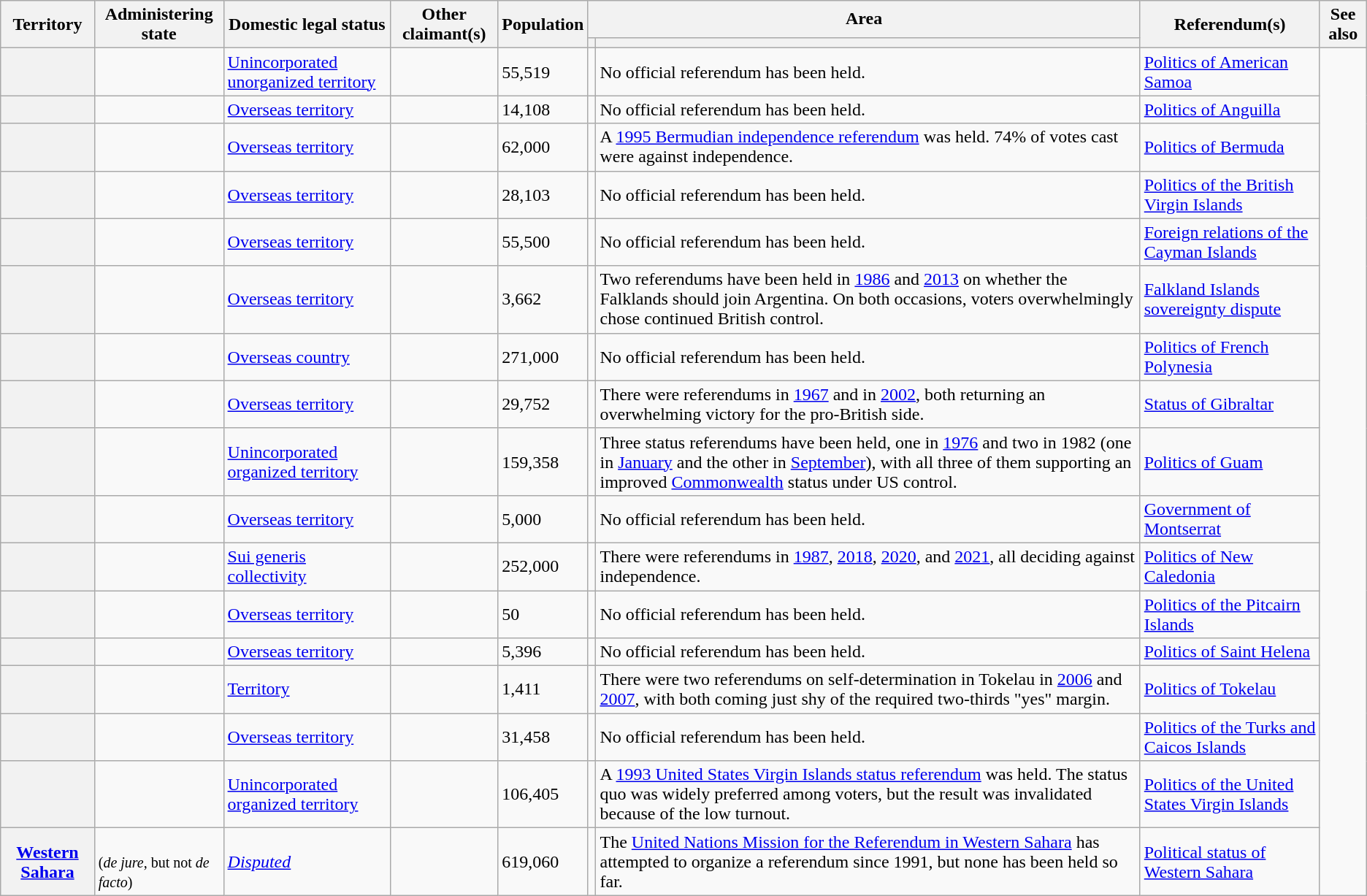<table class="wikitable sortable sticky-header-multi plainrowheaders">
<tr>
<th scope="col" rowspan="2">Territory</th>
<th scope="col" rowspan="2">Administering state</th>
<th scope="col" rowspan="2">Domestic legal status</th>
<th scope="col" rowspan="2">Other claimant(s)</th>
<th scope="col" rowspan="2" data-sort-type="number">Population</th>
<th scope="colgroup" colspan="2" data-sort-type="number">Area</th>
<th scope="col" rowspan="2">Referendum(s)</th>
<th scope="col" rowspan="2" class="unsortable">See also</th>
</tr>
<tr>
<th scope="col" data-sort-type="number"></th>
<th scope="col" data-sort-type="number"></th>
</tr>
<tr>
<th scope="row"></th>
<td></td>
<td><a href='#'>Unincorporated unorganized territory</a></td>
<td></td>
<td>55,519</td>
<td></td>
<td>No official referendum has been held.</td>
<td><a href='#'>Politics of American Samoa</a></td>
</tr>
<tr>
<th scope="row"></th>
<td></td>
<td><a href='#'>Overseas territory</a></td>
<td></td>
<td>14,108</td>
<td></td>
<td>No official referendum has been held.</td>
<td><a href='#'>Politics of Anguilla</a></td>
</tr>
<tr>
<th scope="row"></th>
<td></td>
<td><a href='#'>Overseas territory</a></td>
<td></td>
<td>62,000</td>
<td></td>
<td>A <a href='#'>1995 Bermudian independence referendum</a> was held. 74% of votes cast were against independence.</td>
<td><a href='#'>Politics of Bermuda</a></td>
</tr>
<tr>
<th scope="row"></th>
<td></td>
<td><a href='#'>Overseas territory</a></td>
<td></td>
<td>28,103</td>
<td></td>
<td>No official referendum has been held.</td>
<td><a href='#'>Politics of the British Virgin Islands</a></td>
</tr>
<tr>
<th scope="row"></th>
<td></td>
<td><a href='#'>Overseas territory</a></td>
<td></td>
<td>55,500</td>
<td></td>
<td>No official referendum has been held.</td>
<td><a href='#'>Foreign relations of the Cayman Islands</a></td>
</tr>
<tr>
<th scope="row"></th>
<td></td>
<td><a href='#'>Overseas territory</a></td>
<td></td>
<td>3,662</td>
<td></td>
<td>Two referendums have been held in <a href='#'>1986</a> and <a href='#'>2013</a> on whether the Falklands should join Argentina. On both occasions, voters overwhelmingly chose continued British control.</td>
<td><a href='#'>Falkland Islands sovereignty dispute</a></td>
</tr>
<tr>
<th scope="row"></th>
<td></td>
<td><a href='#'>Overseas country</a></td>
<td></td>
<td>271,000</td>
<td></td>
<td>No official referendum has been held.</td>
<td><a href='#'>Politics of French Polynesia</a></td>
</tr>
<tr>
<th scope="row"></th>
<td></td>
<td><a href='#'>Overseas territory</a></td>
<td></td>
<td>29,752</td>
<td></td>
<td>There were referendums in <a href='#'>1967</a> and in <a href='#'>2002</a>, both returning an overwhelming victory for the pro-British side.</td>
<td><a href='#'>Status of Gibraltar</a></td>
</tr>
<tr>
<th scope="row"></th>
<td></td>
<td><a href='#'>Unincorporated organized territory</a></td>
<td></td>
<td>159,358</td>
<td></td>
<td>Three status referendums have been held, one in <a href='#'>1976</a> and two in 1982 (one in <a href='#'>January</a> and the other in <a href='#'>September</a>), with all three of them supporting an improved <a href='#'>Commonwealth</a> status under US control.</td>
<td><a href='#'>Politics of Guam</a></td>
</tr>
<tr>
<th scope="row"></th>
<td></td>
<td><a href='#'>Overseas territory</a></td>
<td></td>
<td>5,000</td>
<td></td>
<td>No official referendum has been held.</td>
<td><a href='#'>Government of Montserrat</a></td>
</tr>
<tr>
<th scope="row"></th>
<td></td>
<td><a href='#'>Sui generis collectivity</a></td>
<td></td>
<td>252,000</td>
<td></td>
<td>There were referendums in <a href='#'>1987</a>, <a href='#'>2018</a>, <a href='#'>2020</a>, and <a href='#'>2021</a>, all deciding against independence.</td>
<td><a href='#'>Politics of New Caledonia</a></td>
</tr>
<tr>
<th scope="row"></th>
<td></td>
<td><a href='#'>Overseas territory</a></td>
<td></td>
<td>50</td>
<td></td>
<td>No official referendum has been held.</td>
<td><a href='#'>Politics of the Pitcairn Islands</a></td>
</tr>
<tr>
<th scope="row"></th>
<td></td>
<td><a href='#'>Overseas territory</a></td>
<td></td>
<td>5,396</td>
<td></td>
<td>No official referendum has been held.</td>
<td><a href='#'>Politics of Saint Helena</a></td>
</tr>
<tr>
<th scope="row"></th>
<td></td>
<td><a href='#'>Territory</a></td>
<td></td>
<td>1,411</td>
<td></td>
<td>There were two referendums on self-determination in Tokelau in <a href='#'>2006</a> and <a href='#'>2007</a>, with both coming just shy of the required two-thirds "yes" margin.</td>
<td><a href='#'>Politics of Tokelau</a></td>
</tr>
<tr>
<th scope="row"></th>
<td></td>
<td><a href='#'>Overseas territory</a></td>
<td></td>
<td>31,458</td>
<td></td>
<td>No official referendum has been held.</td>
<td><a href='#'>Politics of the Turks and Caicos Islands</a></td>
</tr>
<tr>
<th scope="row"></th>
<td></td>
<td><a href='#'>Unincorporated organized territory</a></td>
<td></td>
<td>106,405</td>
<td></td>
<td>A <a href='#'>1993 United States Virgin Islands status referendum</a> was held. The status quo was widely preferred among voters, but the result was invalidated because of the low turnout.</td>
<td><a href='#'>Politics of the United States Virgin Islands</a></td>
</tr>
<tr>
<th scope="row"><a href='#'>Western Sahara</a></th>
<td><br><small>(<em>de jure</em>, but not <em>de facto</em>)</small></td>
<td><em><a href='#'>Disputed</a></em></td>
<td></td>
<td>619,060</td>
<td></td>
<td>The <a href='#'>United Nations Mission for the Referendum in Western Sahara</a> has attempted to organize a referendum since 1991, but none has been held so far.</td>
<td><a href='#'>Political status of Western Sahara</a></td>
</tr>
</table>
